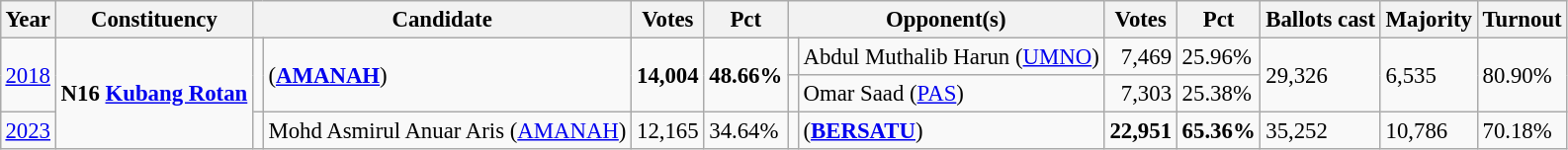<table class="wikitable" style="margin:0.5em ; font-size:95%">
<tr>
<th>Year</th>
<th>Constituency</th>
<th colspan=2>Candidate</th>
<th>Votes</th>
<th>Pct</th>
<th colspan=2>Opponent(s)</th>
<th>Votes</th>
<th>Pct</th>
<th>Ballots cast</th>
<th>Majority</th>
<th>Turnout</th>
</tr>
<tr>
<td rowspan=2><a href='#'>2018</a></td>
<td rowspan=3><strong>N16 <a href='#'>Kubang Rotan</a></strong></td>
<td rowspan=2 ></td>
<td rowspan=2> (<a href='#'><strong>AMANAH</strong></a>)</td>
<td rowspan=2 align="right"><strong>14,004</strong></td>
<td rowspan=2><strong>48.66%</strong></td>
<td></td>
<td>Abdul Muthalib Harun (<a href='#'>UMNO</a>)</td>
<td align="right">7,469</td>
<td>25.96%</td>
<td rowspan=2>29,326</td>
<td rowspan=2>6,535</td>
<td rowspan=2>80.90%</td>
</tr>
<tr>
<td></td>
<td>Omar Saad (<a href='#'>PAS</a>)</td>
<td align="right">7,303</td>
<td>25.38%</td>
</tr>
<tr>
<td><a href='#'>2023</a></td>
<td></td>
<td>Mohd Asmirul Anuar Aris (<a href='#'>AMANAH</a>)</td>
<td align="right">12,165</td>
<td>34.64%</td>
<td bgcolor=></td>
<td> (<a href='#'><strong>BERSATU</strong></a>)</td>
<td align=right><strong>22,951</strong></td>
<td><strong>65.36%</strong></td>
<td>35,252</td>
<td>10,786</td>
<td>70.18%</td>
</tr>
</table>
